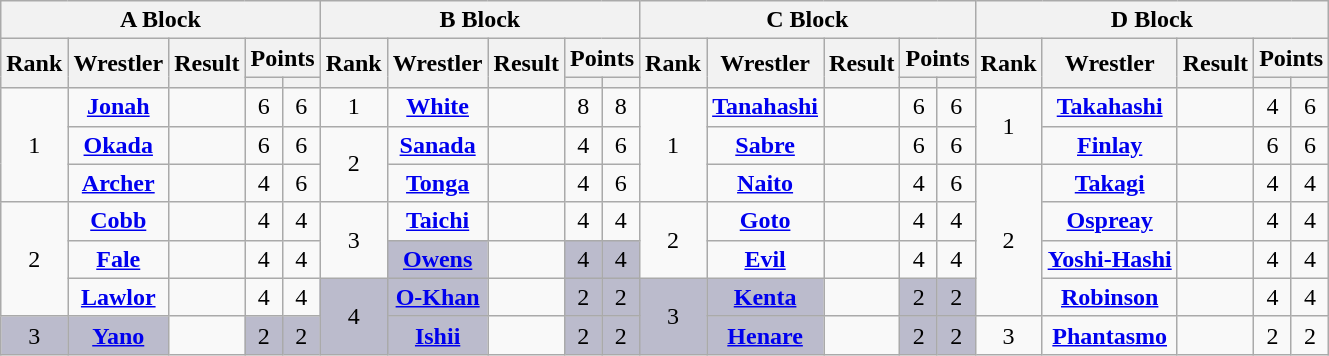<table class="wikitable mw-collapsible mw-collapsed" style="text-align: center">
<tr>
<th colspan="5">A Block</th>
<th colspan="5">B Block</th>
<th colspan="5">C Block</th>
<th colspan="5">D Block</th>
</tr>
<tr>
<th rowspan="2">Rank</th>
<th rowspan="2">Wrestler</th>
<th rowspan="2">Result</th>
<th colspan="2">Points</th>
<th rowspan="2">Rank</th>
<th rowspan="2">Wrestler</th>
<th rowspan="2">Result</th>
<th colspan="2">Points</th>
<th rowspan="2">Rank</th>
<th rowspan="2">Wrestler</th>
<th rowspan="2">Result</th>
<th colspan="2">Points</th>
<th rowspan="2">Rank</th>
<th rowspan="2">Wrestler</th>
<th rowspan="2">Result</th>
<th colspan="2">Points</th>
</tr>
<tr>
<th></th>
<th></th>
<th></th>
<th></th>
<th></th>
<th></th>
<th></th>
<th></th>
</tr>
<tr>
<td rowspan="3">1</td>
<td><strong><a href='#'>Jonah</a></strong></td>
<td></td>
<td>6</td>
<td>6</td>
<td>1</td>
<td><strong><a href='#'>White</a></strong></td>
<td></td>
<td>8</td>
<td>8</td>
<td rowspan="3">1</td>
<td><strong><a href='#'>Tanahashi</a></strong></td>
<td></td>
<td>6</td>
<td>6</td>
<td rowspan="2">1</td>
<td><strong><a href='#'>Takahashi</a></strong></td>
<td></td>
<td>4</td>
<td>6</td>
</tr>
<tr>
<td><strong><a href='#'>Okada</a></strong></td>
<td></td>
<td>6</td>
<td>6</td>
<td rowspan="2">2</td>
<td><a href='#'><strong>Sanada</strong></a></td>
<td></td>
<td>4</td>
<td>6</td>
<td><strong><a href='#'>Sabre</a></strong></td>
<td></td>
<td>6</td>
<td>6</td>
<td><strong><a href='#'>Finlay</a></strong></td>
<td></td>
<td>6</td>
<td>6</td>
</tr>
<tr>
<td><strong><a href='#'>Archer</a></strong></td>
<td></td>
<td>4</td>
<td>6</td>
<td><strong><a href='#'>Tonga</a></strong></td>
<td></td>
<td>4</td>
<td>6</td>
<td><strong><a href='#'>Naito</a></strong></td>
<td></td>
<td>4</td>
<td>6</td>
<td rowspan="4">2</td>
<td><strong><a href='#'>Takagi</a></strong></td>
<td></td>
<td>4</td>
<td>4</td>
</tr>
<tr>
<td rowspan="3">2</td>
<td><strong><a href='#'>Cobb</a></strong></td>
<td></td>
<td>4</td>
<td>4</td>
<td rowspan="2">3</td>
<td><a href='#'><strong>Taichi</strong></a></td>
<td></td>
<td>4</td>
<td>4</td>
<td rowspan="2">2</td>
<td><strong><a href='#'>Goto</a></strong></td>
<td></td>
<td>4</td>
<td>4</td>
<td><strong><a href='#'>Ospreay</a></strong></td>
<td></td>
<td>4</td>
<td>4</td>
</tr>
<tr>
<td><strong><a href='#'>Fale</a></strong></td>
<td></td>
<td>4</td>
<td>4</td>
<td style="background: #BBBBCC;"><strong><a href='#'>Owens</a></strong></td>
<td></td>
<td style="background: #BBBBCC;">4</td>
<td style="background: #BBBBCC;">4</td>
<td><a href='#'><strong>Evil</strong></a></td>
<td></td>
<td>4</td>
<td>4</td>
<td><strong><a href='#'>Yoshi-Hashi</a></strong></td>
<td></td>
<td>4</td>
<td>4</td>
</tr>
<tr>
<td><strong><a href='#'>Lawlor</a></strong></td>
<td></td>
<td>4</td>
<td>4</td>
<td rowspan="2" style="background: #BBBBCC;">4</td>
<td style="background: #BBBBCC;"><a href='#'><strong>O-Khan</strong></a></td>
<td></td>
<td style="background: #BBBBCC;">2</td>
<td style="background: #BBBBCC;">2</td>
<td rowspan="2" style="background: #BBBBCC;">3</td>
<td style="background: #BBBBCC;"><strong><a href='#'>Kenta</a></strong></td>
<td></td>
<td style="background: #BBBBCC;">2</td>
<td style="background: #BBBBCC;">2</td>
<td><strong><a href='#'>Robinson</a></strong></td>
<td></td>
<td>4</td>
<td>4</td>
</tr>
<tr>
<td style="background: #BBBBCC;">3</td>
<td style="background: #BBBBCC;"><strong><a href='#'>Yano</a></strong></td>
<td></td>
<td style="background: #BBBBCC;">2</td>
<td style="background: #BBBBCC;">2</td>
<td style="background: #BBBBCC;"><strong><a href='#'>Ishii</a></strong></td>
<td></td>
<td style="background: #BBBBCC;">2</td>
<td style="background: #BBBBCC;">2</td>
<td style="background: #BBBBCC;"><strong><a href='#'>Henare</a></strong></td>
<td></td>
<td style="background: #BBBBCC;">2</td>
<td style="background: #BBBBCC;">2</td>
<td>3</td>
<td><strong><a href='#'>Phantasmo</a></strong></td>
<td></td>
<td>2</td>
<td>2</td>
</tr>
</table>
